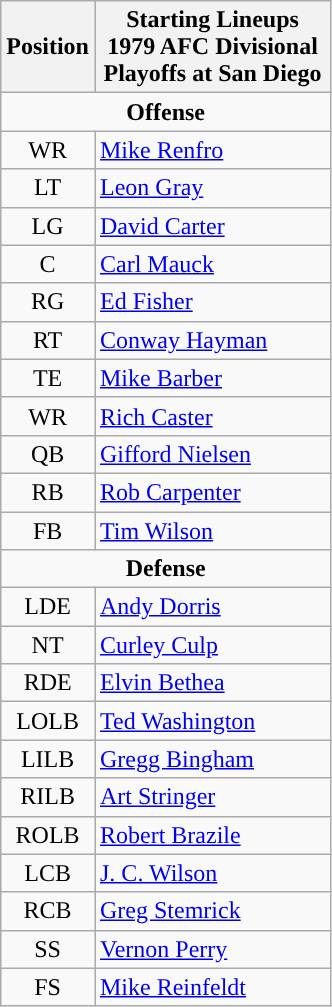<table class="wikitable">
<tr>
<th>Position</th>
<th width="150px" ">Starting Lineups 1979 AFC Divisional Playoffs at San Diego</th>
</tr>
<tr>
<td colspan="2" style="text-align:center;"><strong>Offense</strong></td>
</tr>
<tr>
<td style="text-align:center;">WR</td>
<td><a href='#'>Mike Renfro</a></td>
</tr>
<tr>
<td style="text-align:center;">LT</td>
<td><a href='#'>Leon Gray</a></td>
</tr>
<tr>
<td style="text-align:center;">LG</td>
<td><a href='#'>David Carter</a></td>
</tr>
<tr>
<td style="text-align:center;">C</td>
<td><a href='#'>Carl Mauck</a></td>
</tr>
<tr>
<td style="text-align:center;">RG</td>
<td><a href='#'>Ed Fisher</a></td>
</tr>
<tr>
<td style="text-align:center;">RT</td>
<td><a href='#'>Conway Hayman</a></td>
</tr>
<tr>
<td style="text-align:center;">TE</td>
<td><a href='#'>Mike Barber</a></td>
</tr>
<tr>
<td style="text-align:center;">WR</td>
<td><a href='#'>Rich Caster</a></td>
</tr>
<tr>
<td style="text-align:center;">QB</td>
<td><a href='#'>Gifford Nielsen</a></td>
</tr>
<tr>
<td style="text-align:center;">RB</td>
<td><a href='#'>Rob Carpenter</a></td>
</tr>
<tr>
<td style="text-align:center;">FB</td>
<td><a href='#'>Tim Wilson</a></td>
</tr>
<tr>
<td colspan="2" style="text-align:center;"><strong>Defense</strong></td>
</tr>
<tr>
<td style="text-align:center;">LDE</td>
<td><a href='#'>Andy Dorris</a></td>
</tr>
<tr>
<td style="text-align:center;">NT</td>
<td><a href='#'>Curley Culp</a></td>
</tr>
<tr>
<td style="text-align:center;">RDE</td>
<td><a href='#'>Elvin Bethea</a></td>
</tr>
<tr>
<td style="text-align:center;">LOLB</td>
<td><a href='#'>Ted Washington</a></td>
</tr>
<tr>
<td style="text-align:center;">LILB</td>
<td><a href='#'>Gregg Bingham</a></td>
</tr>
<tr>
<td style="text-align:center;">RILB</td>
<td><a href='#'>Art Stringer</a></td>
</tr>
<tr>
<td style="text-align:center;">ROLB</td>
<td><a href='#'>Robert Brazile</a></td>
</tr>
<tr>
<td style="text-align:center;">LCB</td>
<td><a href='#'>J. C. Wilson</a></td>
</tr>
<tr>
<td style="text-align:center;">RCB</td>
<td><a href='#'>Greg Stemrick</a></td>
</tr>
<tr>
<td style="text-align:center;">SS</td>
<td><a href='#'>Vernon Perry</a></td>
</tr>
<tr>
<td style="text-align:center;">FS</td>
<td><a href='#'>Mike Reinfeldt</a></td>
</tr>
</table>
